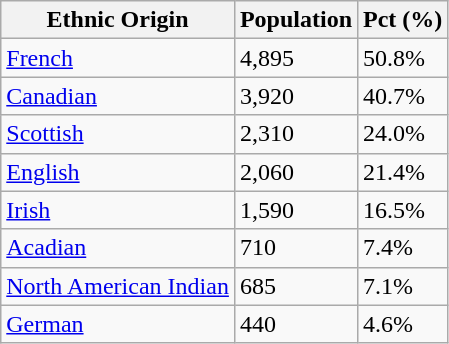<table class="wikitable" style="float:left; margin-right:1em">
<tr>
<th>Ethnic Origin</th>
<th>Population</th>
<th>Pct (%)</th>
</tr>
<tr>
<td><a href='#'>French</a></td>
<td>4,895</td>
<td>50.8%</td>
</tr>
<tr>
<td><a href='#'>Canadian</a></td>
<td>3,920</td>
<td>40.7%</td>
</tr>
<tr>
<td><a href='#'>Scottish</a></td>
<td>2,310</td>
<td>24.0%</td>
</tr>
<tr>
<td><a href='#'>English</a></td>
<td>2,060</td>
<td>21.4%</td>
</tr>
<tr>
<td><a href='#'>Irish</a></td>
<td>1,590</td>
<td>16.5%</td>
</tr>
<tr>
<td><a href='#'>Acadian</a></td>
<td>710</td>
<td>7.4%</td>
</tr>
<tr>
<td><a href='#'>North American Indian</a></td>
<td>685</td>
<td>7.1%</td>
</tr>
<tr>
<td><a href='#'>German</a></td>
<td>440</td>
<td>4.6%</td>
</tr>
</table>
